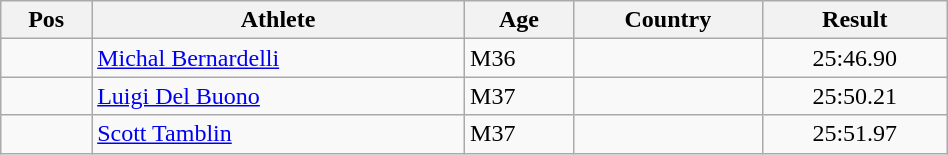<table class="wikitable"  style="text-align:center; width:50%;">
<tr>
<th>Pos</th>
<th>Athlete</th>
<th>Age</th>
<th>Country</th>
<th>Result</th>
</tr>
<tr>
<td align=center></td>
<td align=left><a href='#'>Michal Bernardelli</a></td>
<td align=left>M36</td>
<td align=left></td>
<td>25:46.90</td>
</tr>
<tr>
<td align=center></td>
<td align=left><a href='#'>Luigi Del Buono</a></td>
<td align=left>M37</td>
<td align=left></td>
<td>25:50.21</td>
</tr>
<tr>
<td align=center></td>
<td align=left><a href='#'>Scott Tamblin</a></td>
<td align=left>M37</td>
<td align=left></td>
<td>25:51.97</td>
</tr>
</table>
